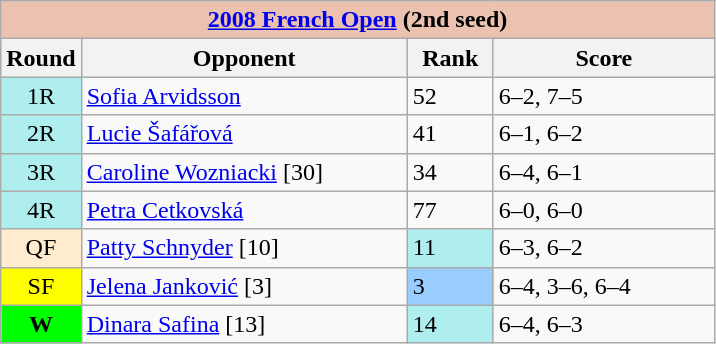<table class="wikitable">
<tr>
<th colspan="4" style="background:#ebc2af;"><a href='#'>2008 French Open</a> (2nd seed)</th>
</tr>
<tr>
<th>Round</th>
<th width=210>Opponent</th>
<th width=50>Rank</th>
<th width=140>Score</th>
</tr>
<tr>
<td align="center" style="background:#afeeee;">1R</td>
<td> <a href='#'>Sofia Arvidsson</a></td>
<td>52</td>
<td>6–2, 7–5</td>
</tr>
<tr>
<td align="center" style="background:#afeeee;">2R</td>
<td> <a href='#'>Lucie Šafářová</a></td>
<td>41</td>
<td>6–1, 6–2</td>
</tr>
<tr>
<td align="center" style="background:#afeeee;">3R</td>
<td> <a href='#'>Caroline Wozniacki</a> [30]</td>
<td>34</td>
<td>6–4, 6–1</td>
</tr>
<tr>
<td align="center" style="background:#afeeee;">4R</td>
<td> <a href='#'>Petra Cetkovská</a></td>
<td>77</td>
<td>6–0, 6–0</td>
</tr>
<tr>
<td align="center" style="background:#ffebcd;">QF</td>
<td> <a href='#'>Patty Schnyder</a> [10]</td>
<td bgcolor=#afeeee>11</td>
<td>6–3, 6–2</td>
</tr>
<tr>
<td align="center" style="background:yellow;">SF</td>
<td> <a href='#'>Jelena Janković</a> [3]</td>
<td bgcolor=99ccff>3</td>
<td>6–4, 3–6, 6–4</td>
</tr>
<tr>
<td align="center" style="background:#00ff00;"><strong>W</strong></td>
<td> <a href='#'>Dinara Safina</a> [13]</td>
<td bgcolor=#afeeee>14</td>
<td>6–4, 6–3</td>
</tr>
</table>
